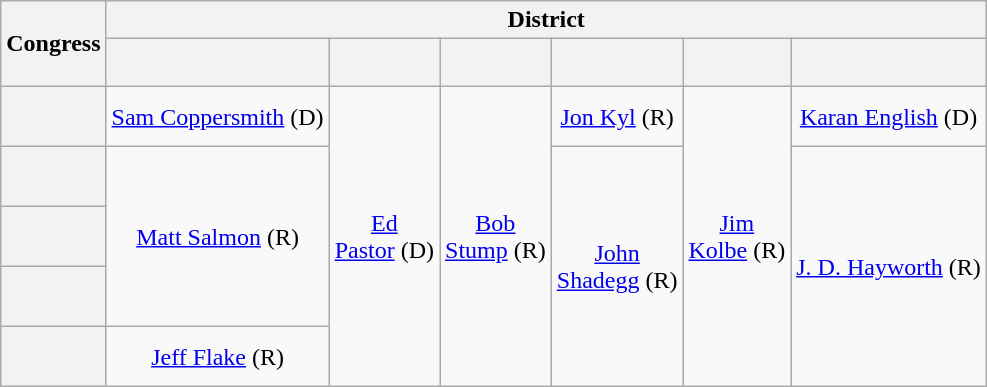<table class=wikitable style="text-align:center">
<tr>
<th scope="col" rowspan=2>Congress</th>
<th scope="colgroup" colspan=6>District</th>
</tr>
<tr style="height:2em">
<th scope="col"></th>
<th scope="col"></th>
<th scope="col"></th>
<th scope="col"></th>
<th scope="col"></th>
<th scope="col"></th>
</tr>
<tr style="height:2.5em">
<th scope="row"> </th>
<td><a href='#'>Sam Coppersmith</a> (D)</td>
<td rowspan=5 ><a href='#'>Ed<br>Pastor</a> (D)</td>
<td rowspan=5 ><a href='#'>Bob<br>Stump</a> (R)</td>
<td><a href='#'>Jon Kyl</a> (R)</td>
<td rowspan=5 ><a href='#'>Jim<br>Kolbe</a> (R)</td>
<td><a href='#'>Karan English</a> (D)</td>
</tr>
<tr style="height:2.5em">
<th scope="row"> </th>
<td rowspan=3 ><a href='#'>Matt Salmon</a> (R)</td>
<td rowspan=4 ><a href='#'>John<br>Shadegg</a> (R)</td>
<td rowspan=4 ><a href='#'>J. D. Hayworth</a> (R)</td>
</tr>
<tr style="height:2.5em">
<th scope="row"> </th>
</tr>
<tr style="height:2.5em">
<th scope="row"> </th>
</tr>
<tr style="height:2.5em">
<th scope="row"> </th>
<td><a href='#'>Jeff Flake</a> (R)</td>
</tr>
</table>
